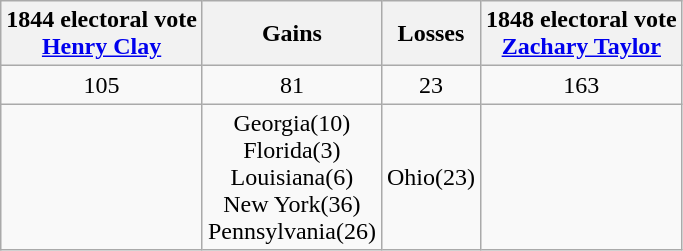<table class="wikitable" style="text-align:center">
<tr>
<th>1844 electoral vote<br><a href='#'>Henry Clay</a></th>
<th>Gains</th>
<th>Losses</th>
<th>1848 electoral vote<br><a href='#'>Zachary Taylor</a></th>
</tr>
<tr>
<td>105</td>
<td> 81</td>
<td> 23</td>
<td>163</td>
</tr>
<tr>
<td></td>
<td>Georgia(10)<br>Florida(3)<br>Louisiana(6)<br>New York(36)<br>Pennsylvania(26)</td>
<td>Ohio(23)</td>
<td></td>
</tr>
</table>
